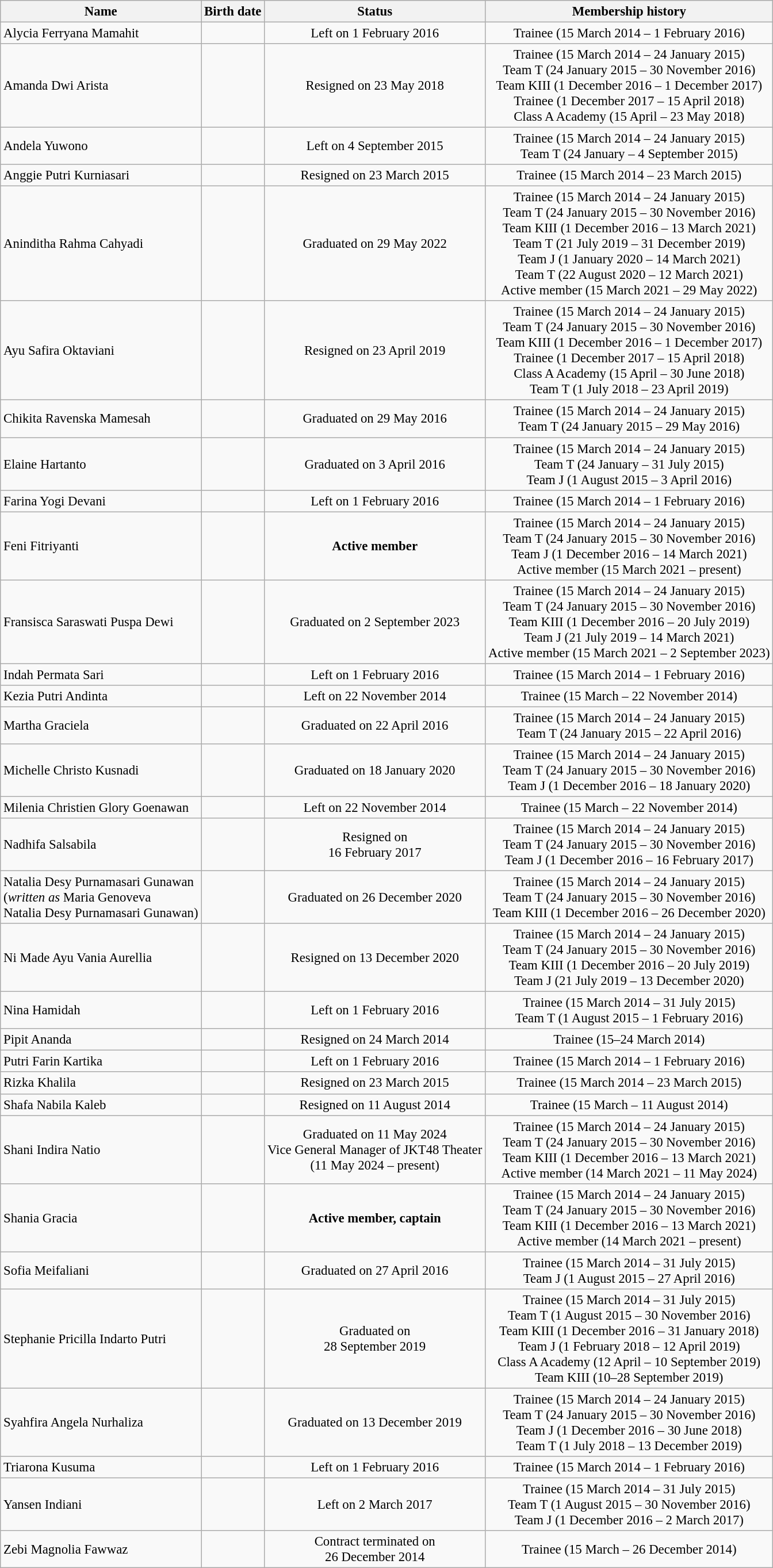<table class="wikitable sortable" style="font-size:95%;">
<tr>
<th>Name</th>
<th>Birth date</th>
<th>Status</th>
<th class="unsortable">Membership history</th>
</tr>
<tr>
<td>Alycia Ferryana Mamahit</td>
<td style="text-align:left;"></td>
<td style="text-align:center;">Left on 1 February 2016</td>
<td style="text-align:center;">Trainee (15 March 2014 – 1 February 2016)</td>
</tr>
<tr>
<td>Amanda Dwi Arista</td>
<td style="text-align:left;"></td>
<td style="text-align:center;">Resigned on 23 May 2018</td>
<td style="text-align:center;">Trainee (15 March 2014 – 24 January 2015)<br>Team T (24 January 2015 – 30 November 2016)<br>Team KIII (1 December 2016 – 1 December 2017)<br>Trainee (1 December 2017 – 15 April 2018)<br>Class A Academy (15 April – 23 May 2018)</td>
</tr>
<tr>
<td>Andela Yuwono</td>
<td style="text-align:left;"></td>
<td style="text-align:center;">Left on 4 September 2015</td>
<td style="text-align:center;">Trainee (15 March 2014 – 24 January 2015)<br>Team T (24 January – 4 September 2015)</td>
</tr>
<tr>
<td>Anggie Putri Kurniasari</td>
<td style="text-align:left;"></td>
<td style="text-align:center;">Resigned on 23 March 2015</td>
<td style="text-align:center;">Trainee (15 March 2014 – 23 March 2015)</td>
</tr>
<tr>
<td>Aninditha Rahma Cahyadi</td>
<td style="text-align:left;"></td>
<td style="text-align:center;">Graduated on 29 May 2022</td>
<td style="text-align:center;">Trainee (15 March 2014 – 24 January 2015)<br>Team T (24 January 2015 – 30 November 2016)<br>Team KIII (1 December 2016 – 13 March 2021)<br>Team T (21 July 2019 – 31 December 2019)<br>Team J (1 January 2020 – 14 March 2021)<br>Team T (22 August 2020 – 12 March 2021)<br>Active member (15 March 2021 – 29 May 2022)</td>
</tr>
<tr>
<td>Ayu Safira Oktaviani</td>
<td style="text-align:left;"></td>
<td style="text-align:center;">Resigned on 23 April 2019</td>
<td style="text-align:center;">Trainee (15 March 2014 – 24 January 2015)<br>Team T (24 January 2015 – 30 November 2016)<br>Team KIII (1 December 2016 – 1 December 2017)<br>Trainee (1 December 2017 – 15 April 2018)<br>Class A Academy (15 April – 30 June 2018)<br>Team T (1 July 2018 – 23 April 2019)</td>
</tr>
<tr>
<td>Chikita Ravenska Mamesah</td>
<td style="text-align:left;"></td>
<td style="text-align:center;">Graduated on 29 May 2016</td>
<td style="text-align:center;">Trainee (15 March 2014 – 24 January 2015)<br>Team T (24 January 2015 – 29 May 2016)</td>
</tr>
<tr>
<td>Elaine Hartanto</td>
<td style="text-align:left;"></td>
<td style="text-align:center;">Graduated on 3 April 2016</td>
<td style="text-align:center;">Trainee (15 March 2014 – 24 January 2015)<br>Team T (24 January – 31 July 2015)<br>Team J (1 August 2015 – 3 April 2016)</td>
</tr>
<tr>
<td>Farina Yogi Devani</td>
<td style="text-align:left;"></td>
<td style="text-align:center;">Left on 1 February 2016</td>
<td style="text-align:center;">Trainee (15 March 2014 – 1 February 2016)</td>
</tr>
<tr>
<td>Feni Fitriyanti</td>
<td style="text-align:left;"></td>
<td style="text-align:center;"><strong>Active member</strong></td>
<td style="text-align:center;">Trainee (15 March 2014 – 24 January 2015)<br>Team T (24 January 2015 – 30 November 2016)<br>Team J (1 December 2016 – 14 March 2021)<br>Active member (15 March 2021 – present)</td>
</tr>
<tr>
<td>Fransisca Saraswati Puspa Dewi</td>
<td style="text-align:left;"></td>
<td style="text-align:center;">Graduated on 2 September 2023</td>
<td style="text-align:center;">Trainee (15 March 2014 – 24 January 2015)<br>Team T (24 January 2015 – 30 November 2016)<br>Team KIII (1 December 2016 – 20 July 2019)<br>Team J (21 July 2019 – 14 March 2021)<br>Active member (15 March 2021 – 2 September 2023)</td>
</tr>
<tr>
<td>Indah Permata Sari</td>
<td style="text-align:left;"></td>
<td style="text-align:center;">Left on 1 February 2016</td>
<td style="text-align:center;">Trainee (15 March 2014 – 1 February 2016)</td>
</tr>
<tr>
<td>Kezia Putri Andinta</td>
<td style="text-align:left;"></td>
<td style="text-align:center;">Left on 22 November 2014</td>
<td style="text-align:center;">Trainee (15 March – 22 November 2014)</td>
</tr>
<tr>
<td>Martha Graciela</td>
<td style="text-align:left;"></td>
<td style="text-align:center;">Graduated on 22 April 2016</td>
<td style="text-align:center;">Trainee (15 March 2014 – 24 January 2015)<br>Team T (24 January 2015 – 22 April 2016)</td>
</tr>
<tr>
<td>Michelle Christo Kusnadi</td>
<td style="text-align:left;"></td>
<td style="text-align:center;">Graduated on 18 January 2020</td>
<td style="text-align:center;">Trainee (15 March 2014 – 24 January 2015)<br>Team T (24 January 2015 – 30 November 2016)<br>Team J (1 December 2016 – 18 January 2020)</td>
</tr>
<tr>
<td>Milenia Christien Glory Goenawan</td>
<td style="text-align:left;"></td>
<td style="text-align:center;">Left on 22 November 2014</td>
<td style="text-align:center;">Trainee (15 March – 22 November 2014)</td>
</tr>
<tr>
<td>Nadhifa Salsabila</td>
<td style="text-align:left;"></td>
<td style="text-align:center;">Resigned on<br>16 February 2017</td>
<td style="text-align:center;">Trainee (15 March 2014 – 24 January 2015)<br>Team T (24 January 2015 – 30 November 2016)<br>Team J (1 December 2016 – 16 February 2017)</td>
</tr>
<tr>
<td>Natalia Desy Purnamasari Gunawan<br>(<em>written as</em> Maria Genoveva <br>Natalia Desy Purnamasari Gunawan)</td>
<td style="text-align:left;"></td>
<td style="text-align:center;">Graduated on 26 December 2020</td>
<td style="text-align:center;">Trainee (15 March 2014 – 24 January 2015)<br>Team T (24 January 2015 – 30 November 2016)<br>Team KIII (1 December 2016 – 26 December 2020)</td>
</tr>
<tr>
<td>Ni Made Ayu Vania Aurellia</td>
<td style="text-align:left;"></td>
<td style="text-align:center;">Resigned on 13 December 2020</td>
<td style="text-align:center;">Trainee (15 March 2014 – 24 January 2015)<br>Team T (24 January 2015 – 30 November 2016)<br>Team KIII (1 December 2016 – 20 July 2019)<br>Team J (21 July 2019 – 13 December 2020)</td>
</tr>
<tr>
<td>Nina Hamidah</td>
<td style="text-align:left;"></td>
<td style="text-align:center;">Left on 1 February 2016</td>
<td style="text-align:center;">Trainee (15 March 2014 – 31 July 2015)<br>Team T (1 August 2015 – 1 February 2016)</td>
</tr>
<tr>
<td>Pipit Ananda</td>
<td style="text-align:left;"></td>
<td style="text-align:center;">Resigned on 24 March 2014</td>
<td style="text-align:center;">Trainee (15–24 March 2014)</td>
</tr>
<tr>
<td>Putri Farin Kartika</td>
<td style="text-align:left;"></td>
<td style="text-align:center;">Left on 1 February 2016</td>
<td style="text-align:center;">Trainee (15 March 2014 – 1 February 2016)</td>
</tr>
<tr>
<td>Rizka Khalila</td>
<td style="text-align:left;"></td>
<td style="text-align:center;">Resigned on 23 March 2015</td>
<td style="text-align:center;">Trainee (15 March 2014 – 23 March 2015)</td>
</tr>
<tr>
<td>Shafa Nabila Kaleb</td>
<td style="text-align:left;"></td>
<td style="text-align:center;">Resigned on 11 August 2014</td>
<td style="text-align:center;">Trainee (15 March – 11 August 2014)</td>
</tr>
<tr>
<td>Shani Indira Natio</td>
<td style="text-align:left;"></td>
<td style="text-align:center;">Graduated on 11 May 2024<br>Vice General Manager of JKT48 Theater<br>(11 May 2024 – present)</td>
<td style="text-align:center;">Trainee (15 March 2014 – 24 January 2015)<br>Team T (24 January 2015 – 30 November 2016)<br>Team KIII (1 December 2016 – 13 March 2021)<br>Active member (14 March 2021 – 11 May 2024)</td>
</tr>
<tr>
<td>Shania Gracia</td>
<td style="text-align:left;"></td>
<td style="text-align:center;"><strong>Active member, captain</strong></td>
<td style="text-align:center;">Trainee (15 March 2014 – 24 January 2015)<br>Team T (24 January 2015 – 30 November 2016)<br>Team KIII (1 December 2016 – 13 March 2021)<br>Active member (14 March 2021 – present)</td>
</tr>
<tr>
<td>Sofia Meifaliani</td>
<td style="text-align:left;"></td>
<td style="text-align:center;">Graduated on 27 April 2016</td>
<td style="text-align:center;">Trainee (15 March 2014 – 31 July 2015)<br>Team J (1 August 2015 – 27 April 2016)</td>
</tr>
<tr>
<td>Stephanie Pricilla Indarto Putri</td>
<td style="text-align:left;"></td>
<td style="text-align:center;">Graduated on<br>28 September 2019</td>
<td style="text-align:center;">Trainee (15 March 2014 – 31 July 2015)<br>Team T (1 August 2015 – 30 November 2016)<br>Team KIII (1 December 2016 – 31 January 2018)<br>Team J (1 February 2018 – 12 April 2019)<br>Class A Academy (12 April – 10 September 2019)<br>Team KIII (10–28 September 2019)</td>
</tr>
<tr>
<td>Syahfira Angela Nurhaliza</td>
<td style="text-align:left;"></td>
<td style="text-align:center;">Graduated on 13 December 2019</td>
<td style="text-align:center;">Trainee (15 March 2014 – 24 January 2015)<br>Team T (24 January 2015 – 30 November 2016)<br>Team J (1 December 2016 – 30 June 2018)<br>Team T (1 July 2018 – 13 December 2019)</td>
</tr>
<tr>
<td>Triarona Kusuma</td>
<td style="text-align:left;"></td>
<td style="text-align:center;">Left on 1 February 2016</td>
<td style="text-align:center;">Trainee (15 March 2014 – 1 February 2016)</td>
</tr>
<tr>
<td>Yansen Indiani</td>
<td style="text-align:left;"></td>
<td style="text-align:center;">Left on 2 March 2017</td>
<td style="text-align:center;">Trainee (15 March 2014 – 31 July 2015)<br>Team T (1 August 2015 – 30 November 2016)<br>Team J (1 December 2016 – 2 March 2017)</td>
</tr>
<tr>
<td>Zebi Magnolia Fawwaz</td>
<td style="text-align:left;"></td>
<td style="text-align:center;">Contract terminated on<br>26 December 2014</td>
<td style="text-align:center;">Trainee (15 March – 26 December 2014)</td>
</tr>
</table>
